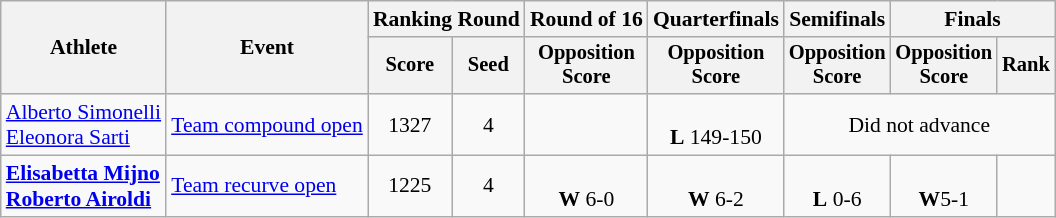<table class="wikitable" style="text-align: center; font-size:90%">
<tr>
<th rowspan="2">Athlete</th>
<th rowspan="2">Event</th>
<th colspan="2">Ranking Round</th>
<th>Round of 16</th>
<th>Quarterfinals</th>
<th>Semifinals</th>
<th colspan="2">Finals</th>
</tr>
<tr style="font-size:95%">
<th>Score</th>
<th>Seed</th>
<th>Opposition<br>Score</th>
<th>Opposition<br>Score</th>
<th>Opposition<br>Score</th>
<th>Opposition<br>Score</th>
<th>Rank</th>
</tr>
<tr>
<td align=left><a href='#'>Alberto Simonelli</a><br><a href='#'>Eleonora Sarti</a></td>
<td align=left><a href='#'>Team compound open</a></td>
<td>1327</td>
<td>4</td>
<td></td>
<td><br><strong>L</strong> 149-150</td>
<td colspan=3>Did not advance</td>
</tr>
<tr align=center>
<td align=left><strong><a href='#'>Elisabetta Mijno</a><br> <a href='#'>Roberto Airoldi</a></strong></td>
<td align=left><a href='#'>Team recurve open</a></td>
<td>1225</td>
<td>4</td>
<td><br><strong>W</strong> 6-0</td>
<td><br><strong>W</strong> 6-2</td>
<td><br><strong>L</strong> 0-6</td>
<td><br><strong>W</strong>5-1</td>
<td></td>
</tr>
</table>
